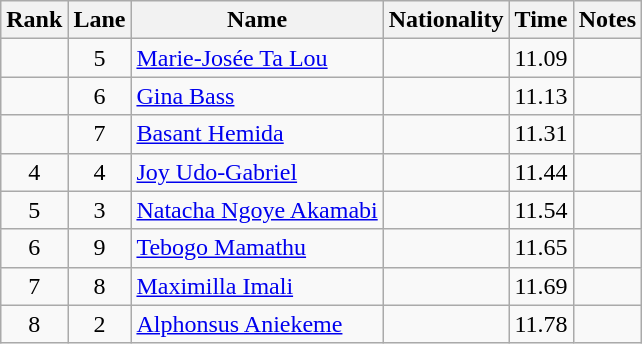<table class="wikitable sortable" style="text-align:center">
<tr>
<th>Rank</th>
<th>Lane</th>
<th>Name</th>
<th>Nationality</th>
<th>Time</th>
<th>Notes</th>
</tr>
<tr>
<td></td>
<td>5</td>
<td align=left><a href='#'>Marie-Josée Ta Lou</a></td>
<td align=left></td>
<td>11.09</td>
<td></td>
</tr>
<tr>
<td></td>
<td>6</td>
<td align=left><a href='#'>Gina Bass</a></td>
<td align=left></td>
<td>11.13</td>
<td></td>
</tr>
<tr>
<td></td>
<td>7</td>
<td align=left><a href='#'>Basant Hemida</a></td>
<td align=left></td>
<td>11.31</td>
<td></td>
</tr>
<tr>
<td>4</td>
<td>4</td>
<td align=left><a href='#'>Joy Udo-Gabriel</a></td>
<td align=left></td>
<td>11.44</td>
<td></td>
</tr>
<tr>
<td>5</td>
<td>3</td>
<td align=left><a href='#'>Natacha Ngoye Akamabi</a></td>
<td align=left></td>
<td>11.54</td>
<td></td>
</tr>
<tr>
<td>6</td>
<td>9</td>
<td align=left><a href='#'>Tebogo Mamathu</a></td>
<td align=left></td>
<td>11.65</td>
<td></td>
</tr>
<tr>
<td>7</td>
<td>8</td>
<td align=left><a href='#'>Maximilla Imali</a></td>
<td align=left></td>
<td>11.69</td>
<td></td>
</tr>
<tr>
<td>8</td>
<td>2</td>
<td align=left><a href='#'>Alphonsus Aniekeme</a></td>
<td align=left></td>
<td>11.78</td>
<td></td>
</tr>
</table>
